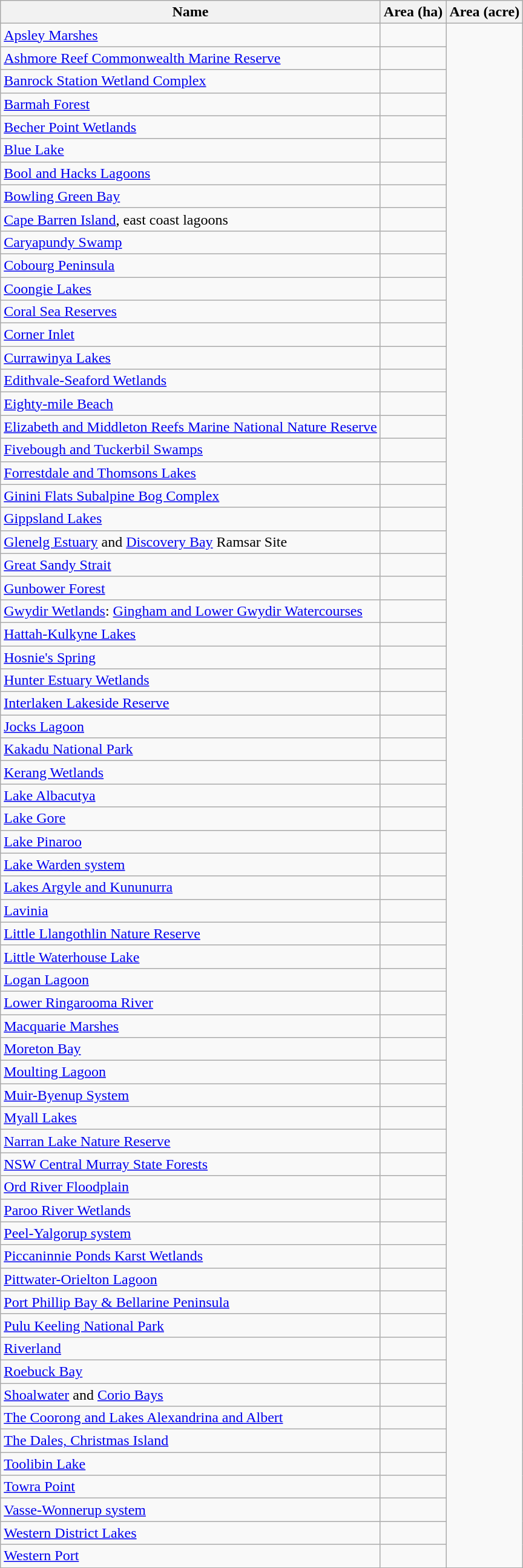<table class="wikitable sortable">
<tr>
<th scope="col" align=left>Name</th>
<th scope="col">Area (ha)</th>
<th scope="col">Area (acre)</th>
</tr>
<tr ---->
<td><a href='#'>Apsley Marshes</a></td>
<td></td>
</tr>
<tr ---->
<td><a href='#'>Ashmore Reef Commonwealth Marine Reserve</a></td>
<td></td>
</tr>
<tr ---->
<td><a href='#'>Banrock Station Wetland Complex</a></td>
<td></td>
</tr>
<tr ---->
<td><a href='#'>Barmah Forest</a></td>
<td></td>
</tr>
<tr ---->
<td><a href='#'>Becher Point Wetlands</a></td>
<td></td>
</tr>
<tr ---->
<td><a href='#'>Blue Lake</a></td>
<td></td>
</tr>
<tr ---->
<td><a href='#'>Bool and Hacks Lagoons</a></td>
<td></td>
</tr>
<tr ---->
<td><a href='#'>Bowling Green Bay</a></td>
<td></td>
</tr>
<tr ---->
<td><a href='#'>Cape Barren Island</a>, east coast lagoons</td>
<td></td>
</tr>
<tr ---->
<td><a href='#'>Caryapundy Swamp</a></td>
<td></td>
</tr>
<tr ---->
<td><a href='#'>Cobourg Peninsula</a></td>
<td></td>
</tr>
<tr ---->
<td><a href='#'>Coongie Lakes</a></td>
<td></td>
</tr>
<tr ---->
<td><a href='#'>Coral Sea Reserves</a></td>
<td></td>
</tr>
<tr ---->
<td><a href='#'>Corner Inlet</a></td>
<td></td>
</tr>
<tr ---->
<td><a href='#'>Currawinya Lakes</a></td>
<td></td>
</tr>
<tr ---->
<td><a href='#'>Edithvale-Seaford Wetlands</a></td>
<td></td>
</tr>
<tr ---->
<td><a href='#'>Eighty-mile Beach</a></td>
<td></td>
</tr>
<tr ---->
<td><a href='#'>Elizabeth and Middleton Reefs Marine National Nature Reserve</a></td>
<td></td>
</tr>
<tr ---->
<td><a href='#'>Fivebough and Tuckerbil Swamps</a></td>
<td></td>
</tr>
<tr ---->
<td><a href='#'>Forrestdale and Thomsons Lakes</a></td>
<td></td>
</tr>
<tr ---->
<td><a href='#'>Ginini Flats Subalpine Bog Complex</a></td>
<td></td>
</tr>
<tr ---->
<td><a href='#'>Gippsland Lakes</a></td>
<td></td>
</tr>
<tr ---->
<td><a href='#'>Glenelg Estuary</a> and <a href='#'>Discovery Bay</a> Ramsar Site</td>
<td></td>
</tr>
<tr ---->
<td><a href='#'>Great Sandy Strait</a></td>
<td></td>
</tr>
<tr ---->
<td><a href='#'>Gunbower Forest</a></td>
<td></td>
</tr>
<tr ---->
<td><a href='#'>Gwydir Wetlands</a>: <a href='#'>Gingham and Lower Gwydir Watercourses</a></td>
<td></td>
</tr>
<tr ---->
<td><a href='#'>Hattah-Kulkyne Lakes</a></td>
<td></td>
</tr>
<tr ---->
<td><a href='#'>Hosnie's Spring</a></td>
<td></td>
</tr>
<tr ---->
<td><a href='#'>Hunter Estuary Wetlands</a></td>
<td></td>
</tr>
<tr ---->
<td><a href='#'>Interlaken Lakeside Reserve</a></td>
<td></td>
</tr>
<tr ---->
<td><a href='#'>Jocks Lagoon</a></td>
<td></td>
</tr>
<tr ---->
<td><a href='#'>Kakadu National Park</a></td>
<td></td>
</tr>
<tr ---->
<td><a href='#'>Kerang Wetlands</a></td>
<td></td>
</tr>
<tr ---->
<td><a href='#'>Lake Albacutya</a></td>
<td></td>
</tr>
<tr ---->
<td><a href='#'>Lake Gore</a></td>
<td></td>
</tr>
<tr ---->
<td><a href='#'>Lake Pinaroo</a></td>
<td></td>
</tr>
<tr ---->
<td><a href='#'>Lake Warden system</a></td>
<td></td>
</tr>
<tr ---->
<td><a href='#'>Lakes Argyle and Kununurra</a></td>
<td></td>
</tr>
<tr ---->
<td><a href='#'>Lavinia</a></td>
<td></td>
</tr>
<tr ---->
<td><a href='#'>Little Llangothlin Nature Reserve</a></td>
<td></td>
</tr>
<tr ---->
<td><a href='#'>Little Waterhouse Lake</a></td>
<td></td>
</tr>
<tr ---->
<td><a href='#'>Logan Lagoon</a></td>
<td></td>
</tr>
<tr ---->
<td><a href='#'>Lower Ringarooma River</a></td>
<td></td>
</tr>
<tr ---->
<td><a href='#'>Macquarie Marshes</a></td>
<td></td>
</tr>
<tr ---->
<td><a href='#'>Moreton Bay</a></td>
<td></td>
</tr>
<tr ---->
<td><a href='#'>Moulting Lagoon</a></td>
<td></td>
</tr>
<tr ---->
<td><a href='#'>Muir-Byenup System</a></td>
<td></td>
</tr>
<tr ---->
<td><a href='#'>Myall Lakes</a></td>
<td></td>
</tr>
<tr ---->
<td><a href='#'>Narran Lake Nature Reserve</a></td>
<td></td>
</tr>
<tr ---->
<td><a href='#'>NSW Central Murray State Forests</a></td>
<td></td>
</tr>
<tr ---->
<td><a href='#'>Ord River Floodplain</a></td>
<td></td>
</tr>
<tr ---->
<td><a href='#'>Paroo River Wetlands</a></td>
<td></td>
</tr>
<tr ---->
<td><a href='#'>Peel-Yalgorup system</a></td>
<td></td>
</tr>
<tr ---->
<td><a href='#'>Piccaninnie Ponds Karst Wetlands</a></td>
<td></td>
</tr>
<tr ---->
<td><a href='#'>Pittwater-Orielton Lagoon</a></td>
<td></td>
</tr>
<tr ---->
<td><a href='#'>Port Phillip Bay & Bellarine Peninsula</a></td>
<td></td>
</tr>
<tr ---->
<td><a href='#'>Pulu Keeling National Park</a></td>
<td></td>
</tr>
<tr ---->
<td><a href='#'>Riverland</a></td>
<td></td>
</tr>
<tr ---->
<td><a href='#'>Roebuck Bay</a></td>
<td></td>
</tr>
<tr ---->
<td><a href='#'>Shoalwater</a> and <a href='#'>Corio Bays</a></td>
<td></td>
</tr>
<tr ---->
<td><a href='#'>The Coorong and Lakes Alexandrina and Albert</a></td>
<td></td>
</tr>
<tr ---->
<td><a href='#'>The Dales, Christmas Island</a></td>
<td></td>
</tr>
<tr ---->
<td><a href='#'>Toolibin Lake</a></td>
<td></td>
</tr>
<tr ---->
<td><a href='#'>Towra Point</a></td>
<td></td>
</tr>
<tr ---->
<td><a href='#'>Vasse-Wonnerup system</a></td>
<td></td>
</tr>
<tr ---->
<td><a href='#'>Western District Lakes</a></td>
<td></td>
</tr>
<tr ---->
<td><a href='#'>Western Port</a></td>
<td></td>
</tr>
</table>
